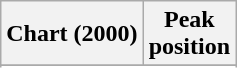<table class="wikitable sortable plainrowheaders" style="text-align:center">
<tr>
<th scope="col">Chart (2000)</th>
<th scope="col">Peak<br>position</th>
</tr>
<tr>
</tr>
<tr>
</tr>
<tr>
</tr>
</table>
